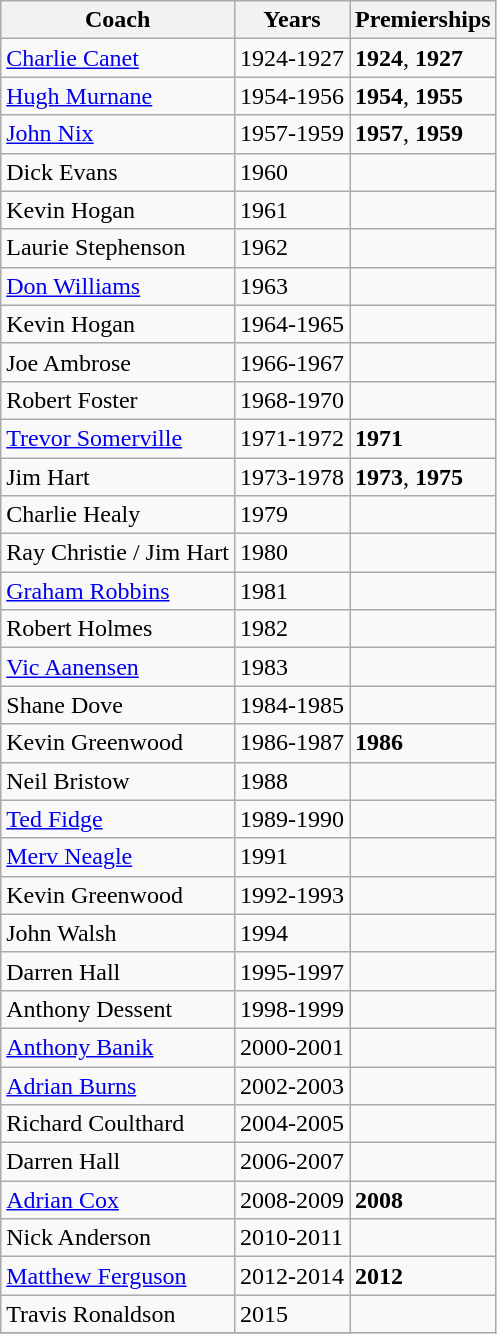<table class="wikitable sortable">
<tr>
<th>Coach</th>
<th>Years</th>
<th>Premierships</th>
</tr>
<tr>
<td><a href='#'>Charlie Canet</a></td>
<td>1924-1927</td>
<td><strong>1924</strong>, <strong>1927</strong></td>
</tr>
<tr>
<td><a href='#'>Hugh Murnane</a></td>
<td>1954-1956</td>
<td><strong>1954</strong>, <strong>1955</strong></td>
</tr>
<tr>
<td><a href='#'>John Nix</a></td>
<td>1957-1959</td>
<td><strong>1957</strong>, <strong>1959</strong></td>
</tr>
<tr>
<td>Dick Evans</td>
<td>1960</td>
<td></td>
</tr>
<tr>
<td>Kevin Hogan</td>
<td>1961</td>
<td></td>
</tr>
<tr>
<td>Laurie Stephenson</td>
<td>1962</td>
<td></td>
</tr>
<tr>
<td><a href='#'>Don Williams</a></td>
<td>1963</td>
<td></td>
</tr>
<tr>
<td>Kevin Hogan</td>
<td>1964-1965</td>
<td></td>
</tr>
<tr>
<td>Joe Ambrose</td>
<td>1966-1967</td>
<td></td>
</tr>
<tr>
<td>Robert Foster</td>
<td>1968-1970</td>
<td></td>
</tr>
<tr>
<td><a href='#'>Trevor Somerville</a></td>
<td>1971-1972</td>
<td><strong>1971</strong></td>
</tr>
<tr>
<td>Jim Hart</td>
<td>1973-1978</td>
<td><strong>1973</strong>, <strong>1975</strong></td>
</tr>
<tr>
<td>Charlie Healy</td>
<td>1979</td>
<td></td>
</tr>
<tr>
<td>Ray Christie / Jim Hart</td>
<td>1980</td>
<td></td>
</tr>
<tr>
<td><a href='#'>Graham Robbins</a></td>
<td>1981</td>
<td></td>
</tr>
<tr>
<td>Robert Holmes</td>
<td>1982</td>
<td></td>
</tr>
<tr>
<td><a href='#'>Vic Aanensen</a></td>
<td>1983</td>
<td></td>
</tr>
<tr>
<td>Shane Dove</td>
<td>1984-1985</td>
<td></td>
</tr>
<tr>
<td>Kevin Greenwood</td>
<td>1986-1987</td>
<td><strong>1986</strong></td>
</tr>
<tr>
<td>Neil Bristow</td>
<td>1988</td>
<td></td>
</tr>
<tr>
<td><a href='#'>Ted Fidge</a></td>
<td>1989-1990</td>
<td></td>
</tr>
<tr>
<td><a href='#'>Merv Neagle</a></td>
<td>1991</td>
<td></td>
</tr>
<tr>
<td>Kevin Greenwood</td>
<td>1992-1993</td>
<td></td>
</tr>
<tr>
<td>John Walsh</td>
<td>1994</td>
<td></td>
</tr>
<tr>
<td>Darren Hall</td>
<td>1995-1997</td>
<td></td>
</tr>
<tr>
<td>Anthony Dessent</td>
<td>1998-1999</td>
<td></td>
</tr>
<tr>
<td><a href='#'>Anthony Banik</a></td>
<td>2000-2001</td>
<td></td>
</tr>
<tr>
<td><a href='#'>Adrian Burns</a></td>
<td>2002-2003</td>
<td></td>
</tr>
<tr>
<td>Richard Coulthard</td>
<td>2004-2005</td>
<td></td>
</tr>
<tr>
<td>Darren Hall</td>
<td>2006-2007</td>
<td></td>
</tr>
<tr>
<td><a href='#'>Adrian Cox</a></td>
<td>2008-2009</td>
<td><strong>2008</strong></td>
</tr>
<tr>
<td>Nick Anderson</td>
<td>2010-2011</td>
<td></td>
</tr>
<tr>
<td><a href='#'>Matthew Ferguson</a></td>
<td>2012-2014</td>
<td><strong>2012</strong></td>
</tr>
<tr>
<td>Travis Ronaldson</td>
<td>2015</td>
</tr>
<tr>
</tr>
</table>
